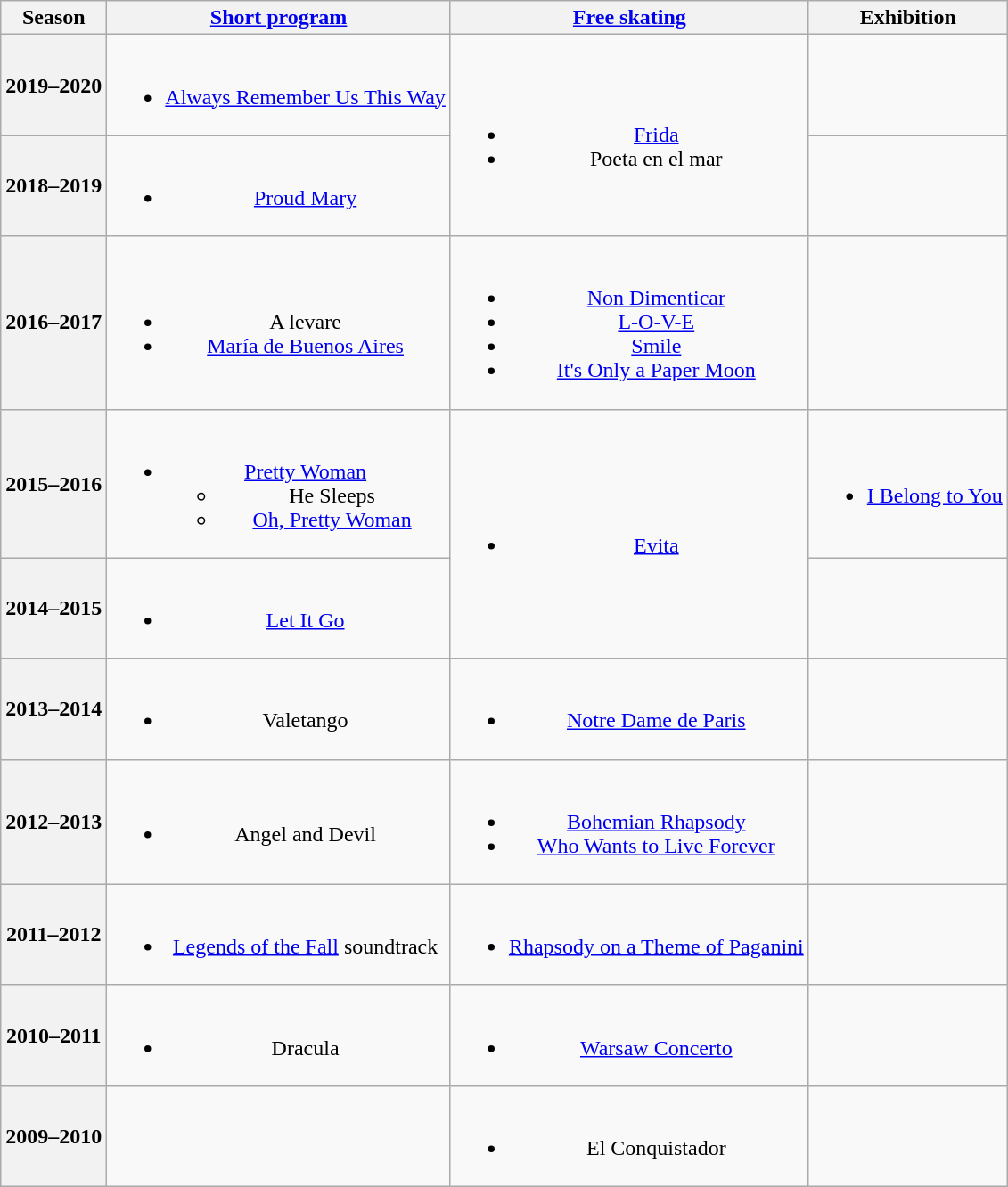<table class=wikitable style=text-align:center>
<tr>
<th>Season</th>
<th><a href='#'>Short program</a></th>
<th><a href='#'>Free skating</a></th>
<th>Exhibition</th>
</tr>
<tr>
<th>2019–2020</th>
<td><br><ul><li><a href='#'>Always Remember Us This Way</a> <br></li></ul></td>
<td rowspan=2><br><ul><li><a href='#'>Frida</a> <br></li><li>Poeta en el mar <br></li></ul></td>
<td></td>
</tr>
<tr>
<th>2018–2019</th>
<td><br><ul><li><a href='#'>Proud Mary</a> <br></li></ul></td>
<td></td>
</tr>
<tr>
<th>2016–2017 <br> </th>
<td><br><ul><li>A levare <br></li><li><a href='#'>María de Buenos Aires</a> <br></li></ul></td>
<td><br><ul><li><a href='#'>Non Dimenticar</a></li><li><a href='#'>L-O-V-E</a></li><li><a href='#'>Smile</a></li><li><a href='#'>It's Only a Paper Moon</a> <br></li></ul></td>
<td></td>
</tr>
<tr>
<th>2015–2016 <br> </th>
<td><br><ul><li><a href='#'>Pretty Woman</a><ul><li>He Sleeps <br></li><li><a href='#'>Oh, Pretty Woman</a> <br></li></ul></li></ul></td>
<td rowspan=2><br><ul><li><a href='#'>Evita</a> <br></li></ul></td>
<td><br><ul><li><a href='#'>I Belong to You</a> <br></li></ul></td>
</tr>
<tr>
<th>2014–2015 <br> </th>
<td><br><ul><li><a href='#'>Let It Go</a> <br></li></ul></td>
<td></td>
</tr>
<tr>
<th>2013–2014 <br> </th>
<td><br><ul><li>Valetango</li></ul></td>
<td><br><ul><li><a href='#'>Notre Dame de Paris</a> <br></li></ul></td>
<td></td>
</tr>
<tr>
<th>2012–2013 <br> </th>
<td><br><ul><li>Angel and Devil <br></li></ul></td>
<td><br><ul><li><a href='#'>Bohemian Rhapsody</a> <br></li><li><a href='#'>Who Wants to Live Forever</a> <br></li></ul></td>
<td></td>
</tr>
<tr>
<th>2011–2012</th>
<td><br><ul><li><a href='#'>Legends of the Fall</a> soundtrack</li></ul></td>
<td><br><ul><li><a href='#'>Rhapsody on a Theme of Paganini</a></li></ul></td>
<td></td>
</tr>
<tr>
<th>2010–2011 <br> </th>
<td><br><ul><li>Dracula <br></li></ul></td>
<td><br><ul><li><a href='#'>Warsaw Concerto</a> <br></li></ul></td>
<td></td>
</tr>
<tr>
<th>2009–2010</th>
<td></td>
<td><br><ul><li>El Conquistador <br></li></ul></td>
<td></td>
</tr>
</table>
